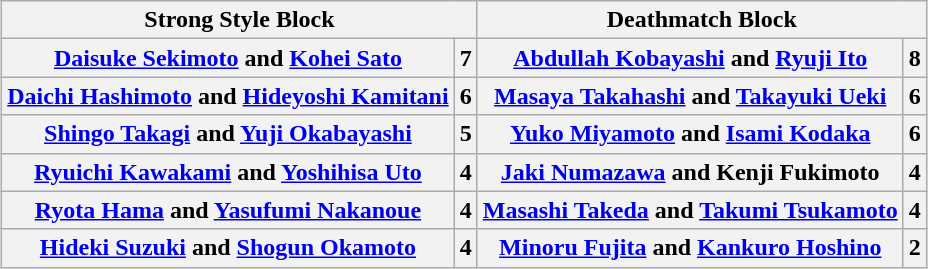<table class="wikitable" style="margin: 1em auto 1em auto">
<tr>
<th colspan="2">Strong Style Block</th>
<th colspan="2">Deathmatch Block</th>
</tr>
<tr>
<th><a href='#'>Daisuke Sekimoto</a> and <a href='#'>Kohei Sato</a></th>
<th>7</th>
<th><a href='#'>Abdullah Kobayashi</a> and <a href='#'>Ryuji Ito</a></th>
<th>8</th>
</tr>
<tr>
<th><a href='#'>Daichi Hashimoto</a> and <a href='#'>Hideyoshi Kamitani</a></th>
<th>6</th>
<th><a href='#'>Masaya Takahashi</a> and <a href='#'>Takayuki Ueki</a></th>
<th>6</th>
</tr>
<tr>
<th><a href='#'>Shingo Takagi</a> and <a href='#'>Yuji Okabayashi</a></th>
<th>5</th>
<th><a href='#'>Yuko Miyamoto</a> and <a href='#'>Isami Kodaka</a></th>
<th>6</th>
</tr>
<tr>
<th><a href='#'>Ryuichi Kawakami</a> and <a href='#'>Yoshihisa Uto</a></th>
<th>4</th>
<th><a href='#'>Jaki Numazawa</a> and Kenji Fukimoto</th>
<th>4</th>
</tr>
<tr>
<th><a href='#'>Ryota Hama</a> and <a href='#'>Yasufumi Nakanoue</a></th>
<th>4</th>
<th><a href='#'>Masashi Takeda</a> and <a href='#'>Takumi Tsukamoto</a></th>
<th>4</th>
</tr>
<tr>
<th><a href='#'>Hideki Suzuki</a> and <a href='#'>Shogun Okamoto</a></th>
<th>4</th>
<th><a href='#'>Minoru Fujita</a> and <a href='#'>Kankuro Hoshino</a></th>
<th>2</th>
</tr>
</table>
